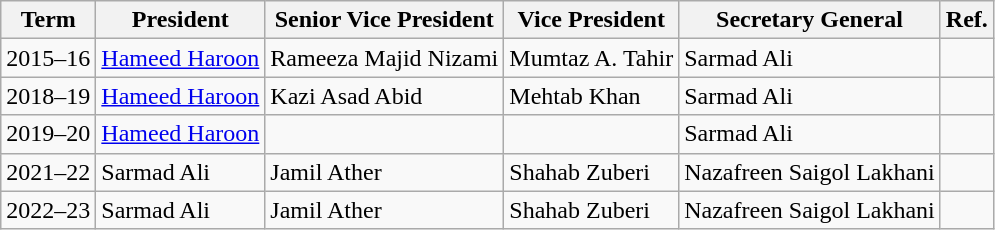<table class="wikitable sortable">
<tr>
<th>Term</th>
<th>President</th>
<th>Senior Vice President</th>
<th>Vice President</th>
<th>Secretary General</th>
<th>Ref.</th>
</tr>
<tr>
<td>2015–16</td>
<td><a href='#'>Hameed Haroon</a></td>
<td>Rameeza Majid Nizami</td>
<td>Mumtaz A. Tahir</td>
<td>Sarmad Ali</td>
<td></td>
</tr>
<tr>
<td>2018–19</td>
<td><a href='#'>Hameed Haroon</a></td>
<td>Kazi Asad Abid</td>
<td>Mehtab Khan</td>
<td>Sarmad Ali</td>
<td></td>
</tr>
<tr>
<td>2019–20</td>
<td><a href='#'>Hameed Haroon</a></td>
<td></td>
<td></td>
<td>Sarmad Ali</td>
<td></td>
</tr>
<tr>
<td>2021–22</td>
<td>Sarmad Ali</td>
<td>Jamil Ather</td>
<td>Shahab Zuberi</td>
<td>Nazafreen Saigol Lakhani</td>
<td></td>
</tr>
<tr>
<td>2022–23</td>
<td>Sarmad Ali</td>
<td>Jamil Ather</td>
<td>Shahab Zuberi</td>
<td>Nazafreen Saigol Lakhani</td>
<td></td>
</tr>
</table>
